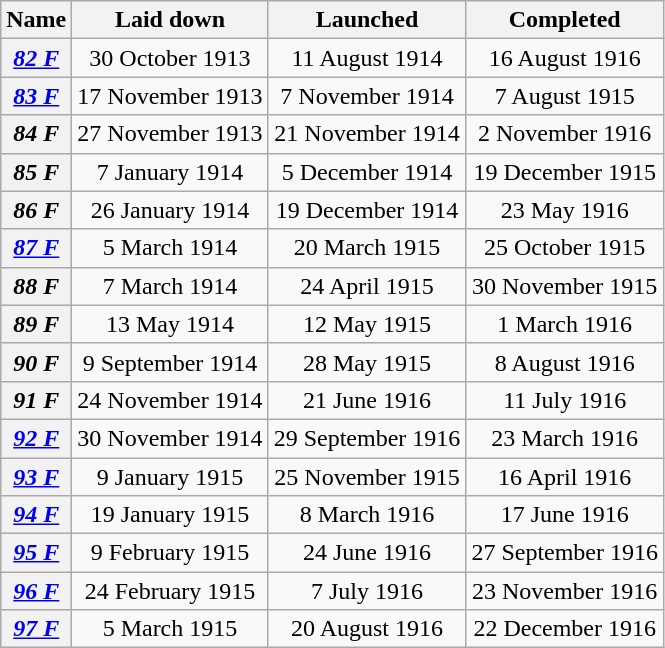<table class="wikitable sortable plainrowheaders" style="text-align: center;">
<tr>
<th scope="col">Name</th>
<th scope="col">Laid down</th>
<th scope="col">Launched</th>
<th scope="col">Completed</th>
</tr>
<tr>
<th scope="row"><a href='#'><em>82 F</em></a></th>
<td>30 October 1913</td>
<td>11 August 1914</td>
<td>16 August 1916</td>
</tr>
<tr>
<th scope="row"><a href='#'><em>83 F</em></a></th>
<td>17 November 1913</td>
<td>7 November 1914</td>
<td>7 August 1915</td>
</tr>
<tr>
<th scope="row"><em>84 F</em></th>
<td>27 November 1913</td>
<td>21 November 1914</td>
<td>2 November 1916</td>
</tr>
<tr>
<th scope="row"><em>85 F</em></th>
<td>7 January 1914</td>
<td>5 December 1914</td>
<td>19 December 1915</td>
</tr>
<tr>
<th scope="row"><em>86 F</em></th>
<td>26 January 1914</td>
<td>19 December 1914</td>
<td>23 May 1916</td>
</tr>
<tr>
<th scope="row"><a href='#'><em>87 F</em></a></th>
<td>5 March 1914</td>
<td>20 March 1915</td>
<td>25 October 1915</td>
</tr>
<tr>
<th scope="row"><em>88 F</em></th>
<td>7 March 1914</td>
<td>24 April 1915</td>
<td>30 November 1915</td>
</tr>
<tr>
<th scope="row"><em>89 F</em></th>
<td>13 May 1914</td>
<td>12 May 1915</td>
<td>1 March 1916</td>
</tr>
<tr>
<th scope="row"><em>90 F</em></th>
<td>9 September 1914</td>
<td>28 May 1915</td>
<td>8 August 1916</td>
</tr>
<tr>
<th scope="row"><em>91 F</em></th>
<td>24 November 1914</td>
<td>21 June 1916</td>
<td>11 July 1916</td>
</tr>
<tr>
<th scope="row"><a href='#'><em>92 F</em></a></th>
<td>30 November 1914</td>
<td>29 September 1916</td>
<td>23 March 1916</td>
</tr>
<tr>
<th scope="row"><a href='#'><em>93 F</em></a></th>
<td>9 January 1915</td>
<td>25 November 1915</td>
<td>16 April 1916</td>
</tr>
<tr>
<th scope="row"><a href='#'><em>94 F</em></a></th>
<td>19 January 1915</td>
<td>8 March 1916</td>
<td>17 June 1916</td>
</tr>
<tr>
<th scope="row"><a href='#'><em>95 F</em></a></th>
<td>9 February 1915</td>
<td>24 June 1916</td>
<td>27 September 1916</td>
</tr>
<tr>
<th scope="row"><a href='#'><em>96 F</em></a></th>
<td>24 February 1915</td>
<td>7 July 1916</td>
<td>23 November 1916</td>
</tr>
<tr>
<th scope="row"><a href='#'><em>97 F</em></a></th>
<td>5 March 1915</td>
<td>20 August 1916</td>
<td>22 December 1916</td>
</tr>
</table>
